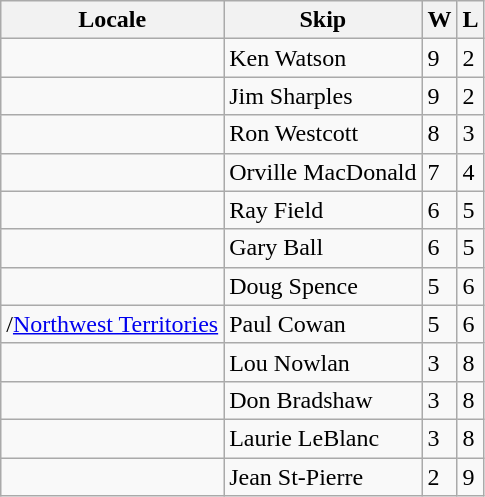<table class="wikitable" border="1">
<tr>
<th>Locale</th>
<th>Skip</th>
<th>W</th>
<th>L</th>
</tr>
<tr>
<td></td>
<td>Ken Watson</td>
<td>9</td>
<td>2</td>
</tr>
<tr>
<td></td>
<td>Jim Sharples</td>
<td>9</td>
<td>2</td>
</tr>
<tr>
<td></td>
<td>Ron Westcott</td>
<td>8</td>
<td>3</td>
</tr>
<tr>
<td></td>
<td>Orville MacDonald</td>
<td>7</td>
<td>4</td>
</tr>
<tr>
<td></td>
<td>Ray Field</td>
<td>6</td>
<td>5</td>
</tr>
<tr>
<td></td>
<td>Gary Ball</td>
<td>6</td>
<td>5</td>
</tr>
<tr>
<td></td>
<td>Doug Spence</td>
<td>5</td>
<td>6</td>
</tr>
<tr>
<td>/<a href='#'>Northwest Territories</a></td>
<td>Paul Cowan</td>
<td>5</td>
<td>6</td>
</tr>
<tr>
<td></td>
<td>Lou Nowlan</td>
<td>3</td>
<td>8</td>
</tr>
<tr>
<td></td>
<td>Don Bradshaw</td>
<td>3</td>
<td>8</td>
</tr>
<tr>
<td></td>
<td>Laurie LeBlanc</td>
<td>3</td>
<td>8</td>
</tr>
<tr>
<td></td>
<td>Jean St-Pierre</td>
<td>2</td>
<td>9</td>
</tr>
</table>
